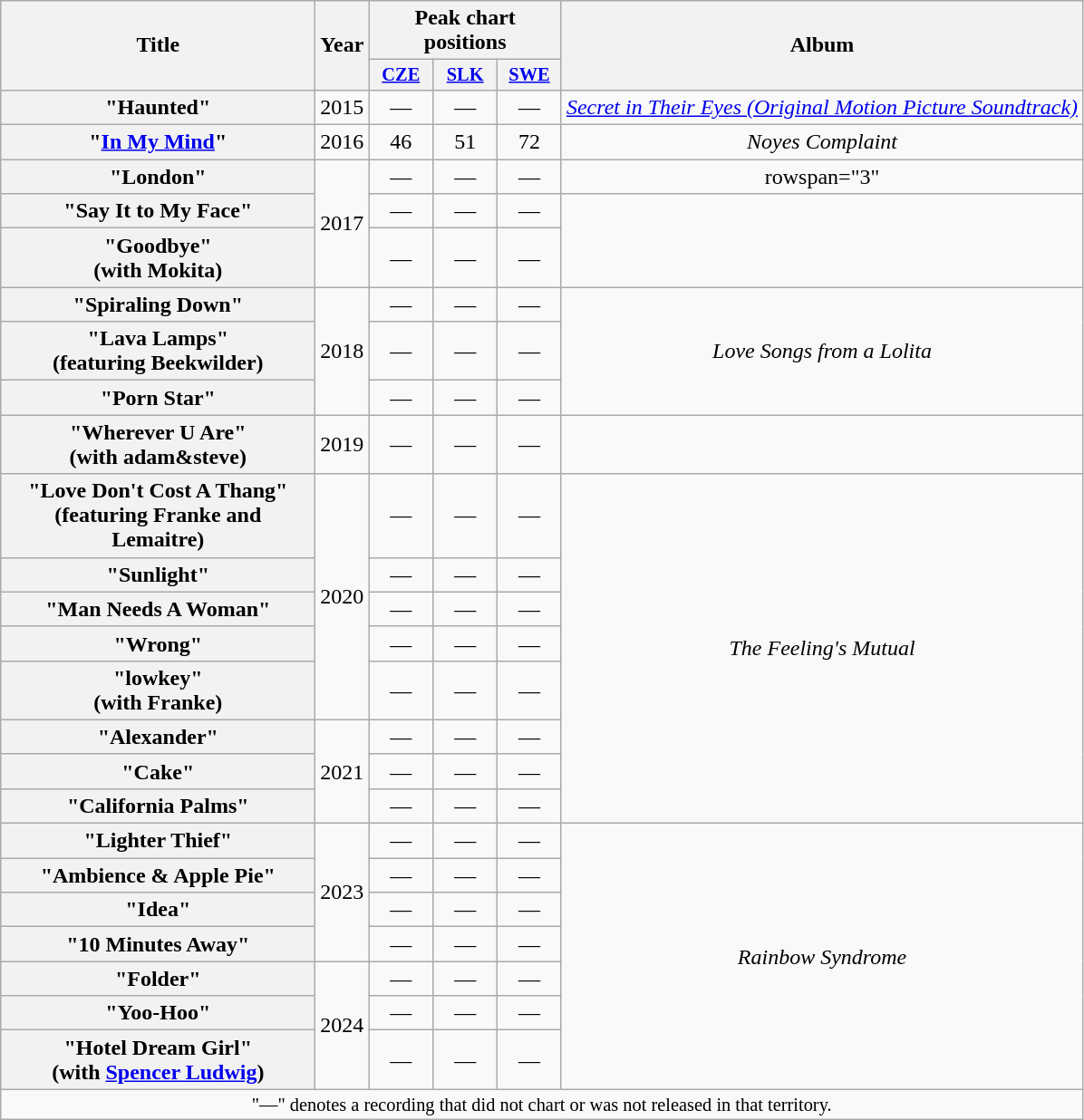<table class="wikitable plainrowheaders" style="text-align:center;">
<tr>
<th scope="col" style="width:14em;" rowspan="2">Title</th>
<th scope="col" style="width:1em;" rowspan="2">Year</th>
<th scope="col" colspan="3">Peak chart positions</th>
<th scope="col" rowspan="2">Album</th>
</tr>
<tr>
<th scope="col" style="width:3em;font-size:85%;"><a href='#'>CZE</a><br></th>
<th scope="col" style="width:3em;font-size:85%;"><a href='#'>SLK</a><br></th>
<th scope="col" style="width:3em;font-size:85%;"><a href='#'>SWE</a><br></th>
</tr>
<tr>
<th scope="row">"Haunted"</th>
<td>2015</td>
<td>—</td>
<td>—</td>
<td>—</td>
<td><a href='#'><em>Secret in Their Eyes (Original Motion Picture Soundtrack)</em></a></td>
</tr>
<tr>
<th scope="row">"<a href='#'>In My Mind</a>"</th>
<td>2016</td>
<td>46</td>
<td>51</td>
<td>72<br></td>
<td><em>Noyes Complaint</em></td>
</tr>
<tr>
<th scope="row">"London"</th>
<td rowspan="3">2017</td>
<td>—</td>
<td>—</td>
<td>—</td>
<td>rowspan="3" </td>
</tr>
<tr>
<th scope="row">"Say It to My Face"</th>
<td>—</td>
<td>—</td>
<td>—</td>
</tr>
<tr>
<th scope="row">"Goodbye" <br><span>(with Mokita)</span></th>
<td>—</td>
<td>—</td>
<td>—</td>
</tr>
<tr>
<th scope="row">"Spiraling Down"</th>
<td rowspan="3">2018</td>
<td>—</td>
<td>—</td>
<td>—</td>
<td rowspan="3"><em>Love Songs from a Lolita</em></td>
</tr>
<tr>
<th scope="row">"Lava Lamps"<br><span>(featuring Beekwilder)</span></th>
<td>—</td>
<td>—</td>
<td>—</td>
</tr>
<tr>
<th scope="row">"Porn Star"</th>
<td>—</td>
<td>—</td>
<td>—</td>
</tr>
<tr>
<th scope="row">"Wherever U Are" <br><span>(with adam&steve)</span></th>
<td>2019</td>
<td>—</td>
<td>—</td>
<td>—</td>
<td></td>
</tr>
<tr>
<th scope="row">"Love Don't Cost A Thang" <br><span>(featuring Franke and Lemaitre)</span></th>
<td rowspan="5">2020</td>
<td>—</td>
<td>—</td>
<td>—</td>
<td rowspan="8"><em>The Feeling's Mutual</em></td>
</tr>
<tr>
<th scope="row">"Sunlight"</th>
<td>—</td>
<td>—</td>
<td>—</td>
</tr>
<tr>
<th scope="row">"Man Needs A Woman"</th>
<td>—</td>
<td>—</td>
<td>—</td>
</tr>
<tr>
<th scope="row">"Wrong"</th>
<td>—</td>
<td>—</td>
<td>—</td>
</tr>
<tr>
<th scope="row">"lowkey" <br><span>(with Franke)</span></th>
<td>—</td>
<td>—</td>
<td>—</td>
</tr>
<tr>
<th scope="row">"Alexander"</th>
<td rowspan="3">2021</td>
<td>—</td>
<td>—</td>
<td>—</td>
</tr>
<tr>
<th scope="row">"Cake"</th>
<td>—</td>
<td>—</td>
<td>—</td>
</tr>
<tr>
<th scope="row">"California Palms"</th>
<td>—</td>
<td>—</td>
<td>—</td>
</tr>
<tr>
<th scope="row">"Lighter Thief"</th>
<td rowspan="4">2023</td>
<td>—</td>
<td>—</td>
<td>—</td>
<td rowspan="7"><em>Rainbow Syndrome</em></td>
</tr>
<tr>
<th scope="row">"Ambience & Apple Pie"</th>
<td>—</td>
<td>—</td>
<td>—</td>
</tr>
<tr>
<th scope="row">"Idea"</th>
<td>—</td>
<td>—</td>
<td>—</td>
</tr>
<tr>
<th scope="row">"10 Minutes Away"</th>
<td>—</td>
<td>—</td>
<td>—</td>
</tr>
<tr>
<th scope="row">"Folder"</th>
<td rowspan="3">2024</td>
<td>—</td>
<td>—</td>
<td>—</td>
</tr>
<tr>
<th scope="row">"Yoo-Hoo"</th>
<td>—</td>
<td>—</td>
<td>—</td>
</tr>
<tr>
<th scope="row">"Hotel Dream Girl"<br><span>(with <a href='#'>Spencer Ludwig</a>)</span></th>
<td>—</td>
<td>—</td>
<td>—</td>
</tr>
<tr>
<td style="font-size:85%" colspan="20">"—" denotes a recording that did not chart or was not released in that territory.</td>
</tr>
</table>
